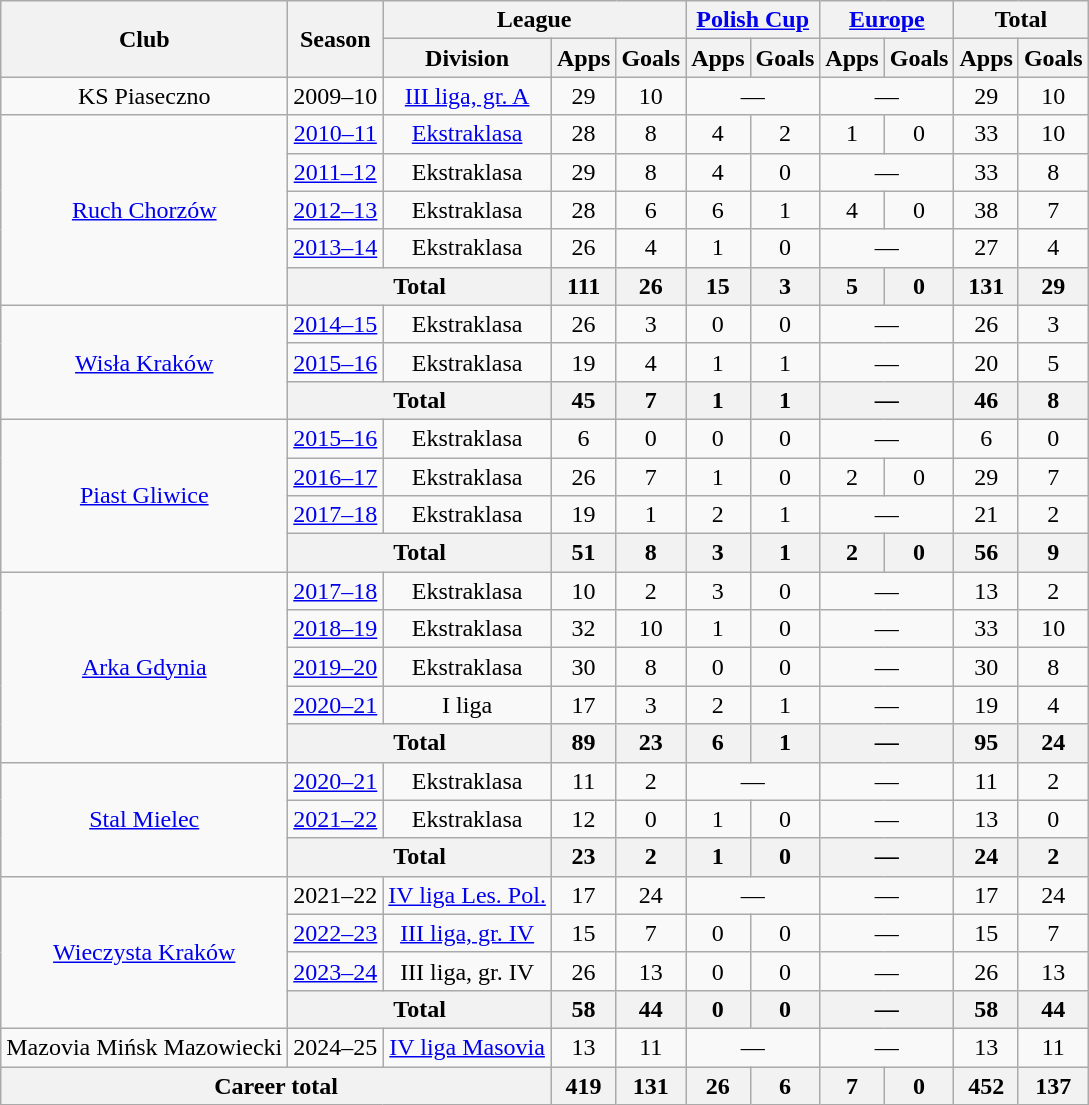<table class="wikitable" style="text-align: center;">
<tr>
<th rowspan="2">Club</th>
<th rowspan="2">Season</th>
<th colspan="3">League</th>
<th colspan="2"><a href='#'>Polish Cup</a></th>
<th colspan="2"><a href='#'>Europe</a></th>
<th colspan="2">Total</th>
</tr>
<tr>
<th>Division</th>
<th>Apps</th>
<th>Goals</th>
<th>Apps</th>
<th>Goals</th>
<th>Apps</th>
<th>Goals</th>
<th>Apps</th>
<th>Goals</th>
</tr>
<tr>
<td rowspan="1">KS Piaseczno</td>
<td>2009–10</td>
<td rowspan="1"><a href='#'>III liga, gr. A</a></td>
<td>29</td>
<td>10</td>
<td colspan="2">—</td>
<td colspan="2">—</td>
<td>29</td>
<td>10</td>
</tr>
<tr>
<td rowspan="5"><a href='#'>Ruch Chorzów</a></td>
<td><a href='#'>2010–11</a></td>
<td><a href='#'>Ekstraklasa</a></td>
<td>28</td>
<td>8</td>
<td>4</td>
<td>2</td>
<td>1</td>
<td>0</td>
<td>33</td>
<td>10</td>
</tr>
<tr>
<td><a href='#'>2011–12</a></td>
<td>Ekstraklasa</td>
<td>29</td>
<td>8</td>
<td>4</td>
<td>0</td>
<td colspan="2">—</td>
<td>33</td>
<td>8</td>
</tr>
<tr>
<td><a href='#'>2012–13</a></td>
<td>Ekstraklasa</td>
<td>28</td>
<td>6</td>
<td>6</td>
<td>1</td>
<td>4</td>
<td>0</td>
<td>38</td>
<td>7</td>
</tr>
<tr>
<td><a href='#'>2013–14</a></td>
<td>Ekstraklasa</td>
<td>26</td>
<td>4</td>
<td>1</td>
<td>0</td>
<td colspan="2">—</td>
<td>27</td>
<td>4</td>
</tr>
<tr>
<th colspan="2">Total</th>
<th>111</th>
<th>26</th>
<th>15</th>
<th>3</th>
<th>5</th>
<th>0</th>
<th>131</th>
<th>29</th>
</tr>
<tr>
<td rowspan="3"><a href='#'>Wisła Kraków</a></td>
<td><a href='#'>2014–15</a></td>
<td>Ekstraklasa</td>
<td>26</td>
<td>3</td>
<td>0</td>
<td>0</td>
<td colspan="2">—</td>
<td>26</td>
<td>3</td>
</tr>
<tr>
<td><a href='#'>2015–16</a></td>
<td>Ekstraklasa</td>
<td>19</td>
<td>4</td>
<td>1</td>
<td>1</td>
<td colspan="2">—</td>
<td>20</td>
<td>5</td>
</tr>
<tr>
<th colspan="2">Total</th>
<th>45</th>
<th>7</th>
<th>1</th>
<th>1</th>
<th colspan="2">—</th>
<th>46</th>
<th>8</th>
</tr>
<tr>
<td rowspan="4"><a href='#'>Piast Gliwice</a></td>
<td><a href='#'>2015–16</a></td>
<td>Ekstraklasa</td>
<td>6</td>
<td>0</td>
<td>0</td>
<td>0</td>
<td colspan="2">—</td>
<td>6</td>
<td>0</td>
</tr>
<tr>
<td><a href='#'>2016–17</a></td>
<td>Ekstraklasa</td>
<td>26</td>
<td>7</td>
<td>1</td>
<td>0</td>
<td>2</td>
<td>0</td>
<td>29</td>
<td>7</td>
</tr>
<tr>
<td><a href='#'>2017–18</a></td>
<td>Ekstraklasa</td>
<td>19</td>
<td>1</td>
<td>2</td>
<td>1</td>
<td colspan="2">—</td>
<td>21</td>
<td>2</td>
</tr>
<tr>
<th colspan="2">Total</th>
<th>51</th>
<th>8</th>
<th>3</th>
<th>1</th>
<th>2</th>
<th>0</th>
<th>56</th>
<th>9</th>
</tr>
<tr>
<td rowspan="5"><a href='#'>Arka Gdynia</a></td>
<td><a href='#'>2017–18</a></td>
<td>Ekstraklasa</td>
<td>10</td>
<td>2</td>
<td>3</td>
<td>0</td>
<td colspan="2">—</td>
<td>13</td>
<td>2</td>
</tr>
<tr>
<td><a href='#'>2018–19</a></td>
<td>Ekstraklasa</td>
<td>32</td>
<td>10</td>
<td>1</td>
<td>0</td>
<td colspan="2">—</td>
<td>33</td>
<td>10</td>
</tr>
<tr>
<td><a href='#'>2019–20</a></td>
<td>Ekstraklasa</td>
<td>30</td>
<td>8</td>
<td>0</td>
<td>0</td>
<td colspan="2">—</td>
<td>30</td>
<td>8</td>
</tr>
<tr>
<td><a href='#'>2020–21</a></td>
<td>I liga</td>
<td>17</td>
<td>3</td>
<td>2</td>
<td>1</td>
<td colspan="2">—</td>
<td>19</td>
<td>4</td>
</tr>
<tr>
<th colspan="2">Total</th>
<th>89</th>
<th>23</th>
<th>6</th>
<th>1</th>
<th colspan="2">—</th>
<th>95</th>
<th>24</th>
</tr>
<tr>
<td rowspan="3"><a href='#'>Stal Mielec</a></td>
<td><a href='#'>2020–21</a></td>
<td>Ekstraklasa</td>
<td>11</td>
<td>2</td>
<td colspan="2">—</td>
<td colspan="2">—</td>
<td>11</td>
<td>2</td>
</tr>
<tr>
<td><a href='#'>2021–22</a></td>
<td>Ekstraklasa</td>
<td>12</td>
<td>0</td>
<td>1</td>
<td>0</td>
<td colspan="2">—</td>
<td>13</td>
<td>0</td>
</tr>
<tr>
<th colspan="2">Total</th>
<th>23</th>
<th>2</th>
<th>1</th>
<th>0</th>
<th colspan="2">—</th>
<th>24</th>
<th>2</th>
</tr>
<tr>
<td rowspan="4"><a href='#'>Wieczysta Kraków</a></td>
<td>2021–22</td>
<td><a href='#'>IV liga Les. Pol.</a></td>
<td>17</td>
<td>24</td>
<td colspan=2>—</td>
<td colspan=2>—</td>
<td>17</td>
<td>24</td>
</tr>
<tr>
<td><a href='#'>2022–23</a></td>
<td><a href='#'>III liga, gr. IV</a></td>
<td>15</td>
<td>7</td>
<td>0</td>
<td>0</td>
<td colspan=2>—</td>
<td>15</td>
<td>7</td>
</tr>
<tr>
<td><a href='#'>2023–24</a></td>
<td>III liga, gr. IV</td>
<td>26</td>
<td>13</td>
<td>0</td>
<td>0</td>
<td colspan=2>—</td>
<td>26</td>
<td>13</td>
</tr>
<tr>
<th colspan="2">Total</th>
<th>58</th>
<th>44</th>
<th>0</th>
<th>0</th>
<th colspan=2>—</th>
<th>58</th>
<th>44</th>
</tr>
<tr>
<td>Mazovia Mińsk Mazowiecki</td>
<td>2024–25</td>
<td><a href='#'>IV liga Masovia</a></td>
<td>13</td>
<td>11</td>
<td colspan=2>—</td>
<td colspan=2>—</td>
<td>13</td>
<td>11</td>
</tr>
<tr>
<th colspan="3">Career total</th>
<th>419</th>
<th>131</th>
<th>26</th>
<th>6</th>
<th>7</th>
<th>0</th>
<th>452</th>
<th>137</th>
</tr>
</table>
